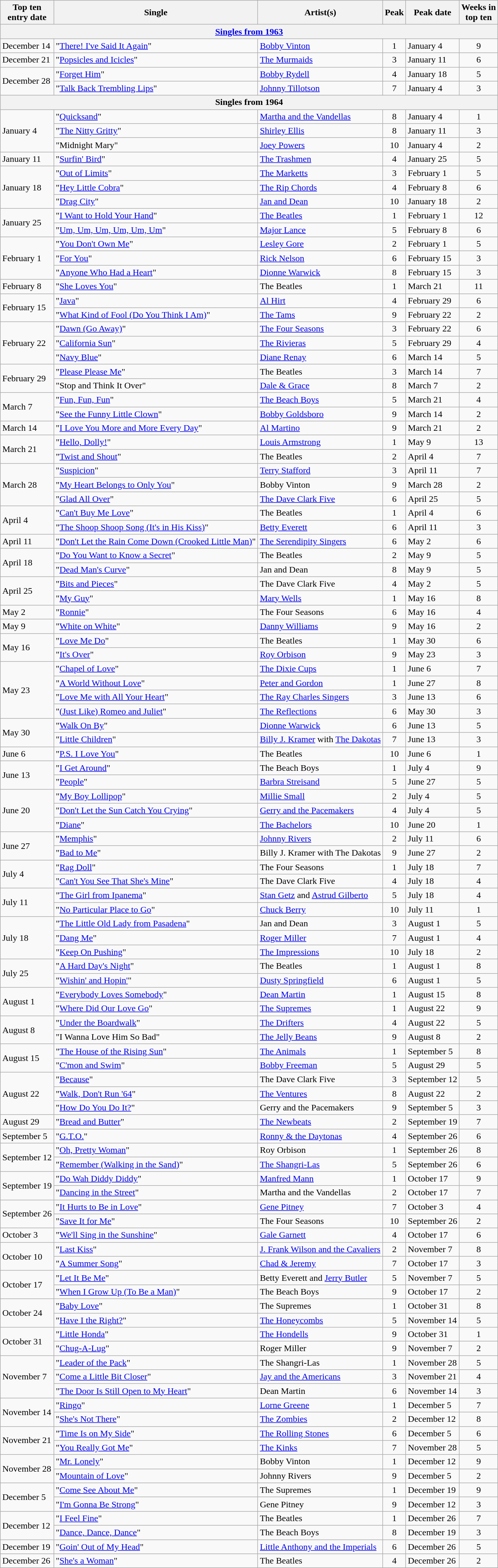<table class="plainrowheaders sortable wikitable">
<tr>
<th>Top ten<br>entry date</th>
<th>Single</th>
<th>Artist(s)</th>
<th>Peak</th>
<th>Peak date</th>
<th data-sort-type="number">Weeks in<br>top ten</th>
</tr>
<tr>
<th colspan=6><a href='#'>Singles from 1963</a></th>
</tr>
<tr>
<td>December 14</td>
<td>"<a href='#'>There! I've Said It Again</a>"</td>
<td><a href='#'>Bobby Vinton</a></td>
<td align=center>1</td>
<td>January 4</td>
<td align=center>9</td>
</tr>
<tr>
<td>December 21</td>
<td>"<a href='#'>Popsicles and Icicles</a>"</td>
<td><a href='#'>The Murmaids</a></td>
<td align=center>3</td>
<td>January 11</td>
<td align=center>6</td>
</tr>
<tr>
<td rowspan="2">December 28</td>
<td>"<a href='#'>Forget Him</a>"</td>
<td><a href='#'>Bobby Rydell</a></td>
<td align=center>4</td>
<td>January 18</td>
<td align=center>5</td>
</tr>
<tr>
<td>"<a href='#'>Talk Back Trembling Lips</a>"</td>
<td><a href='#'>Johnny Tillotson</a></td>
<td align=center>7</td>
<td>January 4</td>
<td align=center>3</td>
</tr>
<tr>
<th colspan=6>Singles from 1964</th>
</tr>
<tr>
<td rowspan="3">January 4</td>
<td>"<a href='#'>Quicksand</a>"</td>
<td><a href='#'>Martha and the Vandellas</a></td>
<td align=center>8</td>
<td>January 4</td>
<td align=center>1</td>
</tr>
<tr>
<td>"<a href='#'>The Nitty Gritty</a>"</td>
<td><a href='#'>Shirley Ellis</a></td>
<td align=center>8</td>
<td>January 11</td>
<td align=center>3</td>
</tr>
<tr>
<td>"Midnight Mary"</td>
<td><a href='#'>Joey Powers</a></td>
<td align=center>10</td>
<td>January 4</td>
<td align=center>2</td>
</tr>
<tr>
<td>January 11</td>
<td>"<a href='#'>Surfin' Bird</a>"</td>
<td><a href='#'>The Trashmen</a></td>
<td align=center>4</td>
<td>January 25</td>
<td align=center>5</td>
</tr>
<tr>
<td rowspan="3">January 18</td>
<td>"<a href='#'>Out of Limits</a>"</td>
<td><a href='#'>The Marketts</a></td>
<td align=center>3</td>
<td>February 1</td>
<td align=center>5</td>
</tr>
<tr>
<td>"<a href='#'>Hey Little Cobra</a>"</td>
<td><a href='#'>The Rip Chords</a></td>
<td align=center>4</td>
<td>February 8</td>
<td align=center>6</td>
</tr>
<tr>
<td>"<a href='#'>Drag City</a>"</td>
<td><a href='#'>Jan and Dean</a></td>
<td align=center>10</td>
<td>January 18</td>
<td align=center>2</td>
</tr>
<tr>
<td rowspan="2">January 25</td>
<td>"<a href='#'>I Want to Hold Your Hand</a>"</td>
<td><a href='#'>The Beatles</a></td>
<td align=center>1</td>
<td>February 1</td>
<td align=center>12</td>
</tr>
<tr>
<td>"<a href='#'>Um, Um, Um, Um, Um, Um</a>"</td>
<td><a href='#'>Major Lance</a></td>
<td align=center>5</td>
<td>February 8</td>
<td align=center>6</td>
</tr>
<tr>
<td rowspan="3">February 1</td>
<td>"<a href='#'>You Don't Own Me</a>"</td>
<td><a href='#'>Lesley Gore</a></td>
<td align=center>2</td>
<td>February 1</td>
<td align=center>5</td>
</tr>
<tr>
<td>"<a href='#'>For You</a>"</td>
<td><a href='#'>Rick Nelson</a></td>
<td align=center>6</td>
<td>February 15</td>
<td align=center>3</td>
</tr>
<tr>
<td>"<a href='#'>Anyone Who Had a Heart</a>"</td>
<td><a href='#'>Dionne Warwick</a></td>
<td align=center>8</td>
<td>February 15</td>
<td align=center>3</td>
</tr>
<tr>
<td>February 8</td>
<td>"<a href='#'>She Loves You</a>"</td>
<td>The Beatles</td>
<td align=center>1</td>
<td>March 21</td>
<td align=center>11</td>
</tr>
<tr>
<td rowspan="2">February 15</td>
<td>"<a href='#'>Java</a>"</td>
<td><a href='#'>Al Hirt</a></td>
<td align=center>4</td>
<td>February 29</td>
<td align=center>6</td>
</tr>
<tr>
<td>"<a href='#'>What Kind of Fool (Do You Think I Am)</a>"</td>
<td><a href='#'>The Tams</a></td>
<td align=center>9</td>
<td>February 22</td>
<td align=center>2</td>
</tr>
<tr>
<td rowspan="3">February 22</td>
<td>"<a href='#'>Dawn (Go Away)</a>"</td>
<td><a href='#'>The Four Seasons</a></td>
<td align=center>3</td>
<td>February 22</td>
<td align=center>6</td>
</tr>
<tr>
<td>"<a href='#'>California Sun</a>"</td>
<td><a href='#'>The Rivieras</a></td>
<td align=center>5</td>
<td>February 29</td>
<td align=center>4</td>
</tr>
<tr>
<td>"<a href='#'>Navy Blue</a>"</td>
<td><a href='#'>Diane Renay</a></td>
<td align=center>6</td>
<td>March 14</td>
<td align=center>5</td>
</tr>
<tr>
<td rowspan="2">February 29</td>
<td>"<a href='#'>Please Please Me</a>"</td>
<td>The Beatles</td>
<td align=center>3</td>
<td>March 14</td>
<td align=center>7</td>
</tr>
<tr>
<td>"Stop and Think It Over"</td>
<td><a href='#'>Dale & Grace</a></td>
<td align=center>8</td>
<td>March 7</td>
<td align=center>2</td>
</tr>
<tr>
<td rowspan="2">March 7</td>
<td>"<a href='#'>Fun, Fun, Fun</a>"</td>
<td><a href='#'>The Beach Boys</a></td>
<td align=center>5</td>
<td>March 21</td>
<td align=center>4</td>
</tr>
<tr>
<td>"<a href='#'>See the Funny Little Clown</a>"</td>
<td><a href='#'>Bobby Goldsboro</a></td>
<td align=center>9</td>
<td>March 14</td>
<td align=center>2</td>
</tr>
<tr>
<td>March 14</td>
<td>"<a href='#'>I Love You More and More Every Day</a>"</td>
<td><a href='#'>Al Martino</a></td>
<td align=center>9</td>
<td>March 21</td>
<td align=center>2</td>
</tr>
<tr>
<td rowspan="2">March 21</td>
<td>"<a href='#'>Hello, Dolly!</a>"</td>
<td><a href='#'>Louis Armstrong</a></td>
<td align=center>1</td>
<td>May 9</td>
<td align=center>13</td>
</tr>
<tr>
<td>"<a href='#'>Twist and Shout</a>"</td>
<td>The Beatles</td>
<td align=center>2</td>
<td>April 4</td>
<td align=center>7</td>
</tr>
<tr>
<td rowspan="3">March 28</td>
<td>"<a href='#'>Suspicion</a>"</td>
<td><a href='#'>Terry Stafford</a></td>
<td align=center>3</td>
<td>April 11</td>
<td align=center>7</td>
</tr>
<tr>
<td>"<a href='#'>My Heart Belongs to Only You</a>"</td>
<td>Bobby Vinton</td>
<td align=center>9</td>
<td>March 28</td>
<td align=center>2</td>
</tr>
<tr>
<td>"<a href='#'>Glad All Over</a>"</td>
<td><a href='#'>The Dave Clark Five</a></td>
<td align=center>6</td>
<td>April 25</td>
<td align=center>5</td>
</tr>
<tr>
<td rowspan="2">April 4</td>
<td>"<a href='#'>Can't Buy Me Love</a>"</td>
<td>The Beatles</td>
<td align=center>1</td>
<td>April 4</td>
<td align=center>6</td>
</tr>
<tr>
<td>"<a href='#'>The Shoop Shoop Song (It's in His Kiss)</a>"</td>
<td><a href='#'>Betty Everett</a></td>
<td align=center>6</td>
<td>April 11</td>
<td align=center>3</td>
</tr>
<tr>
<td>April 11</td>
<td>"<a href='#'>Don't Let the Rain Come Down (Crooked Little Man)</a>"</td>
<td><a href='#'>The Serendipity Singers</a></td>
<td align=center>6</td>
<td>May 2</td>
<td align=center>6</td>
</tr>
<tr>
<td rowspan="2">April 18</td>
<td>"<a href='#'>Do You Want to Know a Secret</a>"</td>
<td>The Beatles</td>
<td align=center>2</td>
<td>May 9</td>
<td align=center>5</td>
</tr>
<tr>
<td>"<a href='#'>Dead Man's Curve</a>"</td>
<td>Jan and Dean</td>
<td align=center>8</td>
<td>May 9</td>
<td align=center>5</td>
</tr>
<tr>
<td rowspan="2">April 25</td>
<td>"<a href='#'>Bits and Pieces</a>"</td>
<td>The Dave Clark Five</td>
<td align=center>4</td>
<td>May 2</td>
<td align=center>5</td>
</tr>
<tr>
<td>"<a href='#'>My Guy</a>"</td>
<td><a href='#'>Mary Wells</a></td>
<td align=center>1</td>
<td>May 16</td>
<td align=center>8</td>
</tr>
<tr>
<td>May 2</td>
<td>"<a href='#'>Ronnie</a>"</td>
<td The Four Seasons (band)>The Four Seasons</td>
<td align=center>6</td>
<td>May 16</td>
<td align=center>4</td>
</tr>
<tr>
<td>May 9</td>
<td>"<a href='#'>White on White</a>"</td>
<td><a href='#'>Danny Williams</a></td>
<td align=center>9</td>
<td>May 16</td>
<td align=center>2</td>
</tr>
<tr>
<td rowspan="2">May 16</td>
<td>"<a href='#'>Love Me Do</a>"</td>
<td>The Beatles</td>
<td align=center>1</td>
<td>May 30</td>
<td align=center>6</td>
</tr>
<tr>
<td>"<a href='#'>It's Over</a>"</td>
<td><a href='#'>Roy Orbison</a></td>
<td align=center>9</td>
<td>May 23</td>
<td align=center>3</td>
</tr>
<tr>
<td rowspan="4">May 23</td>
<td>"<a href='#'>Chapel of Love</a>"</td>
<td><a href='#'>The Dixie Cups</a></td>
<td align=center>1</td>
<td>June 6</td>
<td align=center>7</td>
</tr>
<tr>
<td>"<a href='#'>A World Without Love</a>"</td>
<td><a href='#'>Peter and Gordon</a></td>
<td align=center>1</td>
<td>June 27</td>
<td align=center>8</td>
</tr>
<tr>
<td>"<a href='#'>Love Me with All Your Heart</a>"</td>
<td><a href='#'>The Ray Charles Singers</a></td>
<td align=center>3</td>
<td>June 13</td>
<td align=center>6</td>
</tr>
<tr>
<td>"<a href='#'>(Just Like) Romeo and Juliet</a>"</td>
<td><a href='#'>The Reflections</a></td>
<td align=center>6</td>
<td>May 30</td>
<td align=center>3</td>
</tr>
<tr>
<td rowspan="2">May 30</td>
<td>"<a href='#'>Walk On By</a>"</td>
<td><a href='#'>Dionne Warwick</a></td>
<td align=center>6</td>
<td>June 13</td>
<td align=center>5</td>
</tr>
<tr>
<td>"<a href='#'>Little Children</a>"</td>
<td><a href='#'>Billy J. Kramer</a> with <a href='#'>The Dakotas</a></td>
<td align=center>7</td>
<td>June 13</td>
<td align=center>3</td>
</tr>
<tr>
<td>June 6</td>
<td>"<a href='#'>P.S. I Love You</a>"</td>
<td>The Beatles</td>
<td align=center>10</td>
<td>June 6</td>
<td align=center>1</td>
</tr>
<tr>
<td rowspan="2">June 13</td>
<td>"<a href='#'>I Get Around</a>"</td>
<td>The Beach Boys</td>
<td align=center>1</td>
<td>July 4</td>
<td align=center>9</td>
</tr>
<tr>
<td>"<a href='#'>People</a>"</td>
<td><a href='#'>Barbra Streisand</a></td>
<td align=center>5</td>
<td>June 27</td>
<td align=center>5</td>
</tr>
<tr>
<td rowspan="3">June 20</td>
<td>"<a href='#'>My Boy Lollipop</a>"</td>
<td><a href='#'>Millie Small</a></td>
<td align=center>2</td>
<td>July 4</td>
<td align=center>5</td>
</tr>
<tr>
<td>"<a href='#'>Don't Let the Sun Catch You Crying</a>"</td>
<td><a href='#'>Gerry and the Pacemakers</a></td>
<td align=center>4</td>
<td>July 4</td>
<td align=center>5</td>
</tr>
<tr>
<td>"<a href='#'>Diane</a>"</td>
<td><a href='#'>The Bachelors</a></td>
<td align=center>10</td>
<td>June 20</td>
<td align=center>1</td>
</tr>
<tr>
<td rowspan="2">June 27</td>
<td>"<a href='#'>Memphis</a>"</td>
<td><a href='#'>Johnny Rivers</a></td>
<td align=center>2</td>
<td>July 11</td>
<td align=center>6</td>
</tr>
<tr>
<td>"<a href='#'>Bad to Me</a>"</td>
<td>Billy J. Kramer with The Dakotas</td>
<td align=center>9</td>
<td>June 27</td>
<td align=center>2</td>
</tr>
<tr>
<td rowspan="2">July 4</td>
<td>"<a href='#'>Rag Doll</a>"</td>
<td The Four Seasons (band)>The Four Seasons</td>
<td align=center>1</td>
<td>July 18</td>
<td align=center>7</td>
</tr>
<tr>
<td>"<a href='#'>Can't You See That She's Mine</a>"</td>
<td>The Dave Clark Five</td>
<td align=center>4</td>
<td>July 18</td>
<td align=center>4</td>
</tr>
<tr>
<td rowspan="2">July 11</td>
<td>"<a href='#'>The Girl from Ipanema</a>"</td>
<td><a href='#'>Stan Getz</a> and <a href='#'>Astrud Gilberto</a></td>
<td align=center>5</td>
<td>July 18</td>
<td align=center>4</td>
</tr>
<tr>
<td>"<a href='#'>No Particular Place to Go</a>"</td>
<td><a href='#'>Chuck Berry</a></td>
<td align=center>10</td>
<td>July 11</td>
<td align=center>1</td>
</tr>
<tr>
<td rowspan="3">July 18</td>
<td>"<a href='#'>The Little Old Lady from Pasadena</a>"</td>
<td>Jan and Dean</td>
<td align=center>3</td>
<td>August 1</td>
<td align=center>5</td>
</tr>
<tr>
<td>"<a href='#'>Dang Me</a>"</td>
<td><a href='#'>Roger Miller</a></td>
<td align=center>7</td>
<td>August 1</td>
<td align=center>4</td>
</tr>
<tr>
<td>"<a href='#'>Keep On Pushing</a>"</td>
<td><a href='#'>The Impressions</a></td>
<td align=center>10</td>
<td>July 18</td>
<td align=center>2</td>
</tr>
<tr>
<td rowspan="2">July 25</td>
<td>"<a href='#'>A Hard Day's Night</a>"</td>
<td>The Beatles</td>
<td align=center>1</td>
<td>August 1</td>
<td align=center>8</td>
</tr>
<tr>
<td>"<a href='#'>Wishin' and Hopin'</a>"</td>
<td><a href='#'>Dusty Springfield</a></td>
<td align=center>6</td>
<td>August 1</td>
<td align=center>5</td>
</tr>
<tr>
<td rowspan="2">August 1</td>
<td>"<a href='#'>Everybody Loves Somebody</a>"</td>
<td><a href='#'>Dean Martin</a></td>
<td align=center>1</td>
<td>August 15</td>
<td align=center>8</td>
</tr>
<tr>
<td>"<a href='#'>Where Did Our Love Go</a>"</td>
<td><a href='#'>The Supremes</a></td>
<td align=center>1</td>
<td>August 22</td>
<td align=center>9</td>
</tr>
<tr>
<td rowspan="2">August 8</td>
<td>"<a href='#'>Under the Boardwalk</a>"</td>
<td><a href='#'>The Drifters</a></td>
<td align=center>4</td>
<td>August 22</td>
<td align=center>5</td>
</tr>
<tr>
<td>"I Wanna Love Him So Bad"</td>
<td><a href='#'>The Jelly Beans</a></td>
<td align=center>9</td>
<td>August 8</td>
<td align=center>2</td>
</tr>
<tr>
<td rowspan="2">August 15</td>
<td>"<a href='#'>The House of the Rising Sun</a>"</td>
<td><a href='#'>The Animals</a></td>
<td align=center>1</td>
<td>September 5</td>
<td align=center>8</td>
</tr>
<tr>
<td>"<a href='#'>C'mon and Swim</a>"</td>
<td><a href='#'>Bobby Freeman</a></td>
<td align=center>5</td>
<td>August 29</td>
<td align=center>5</td>
</tr>
<tr>
<td rowspan="3">August 22</td>
<td>"<a href='#'>Because</a>"</td>
<td>The Dave Clark Five</td>
<td align=center>3</td>
<td>September 12</td>
<td align=center>5</td>
</tr>
<tr>
<td>"<a href='#'>Walk, Don't Run '64</a>"</td>
<td><a href='#'>The Ventures</a></td>
<td align=center>8</td>
<td>August 22</td>
<td align=center>2</td>
</tr>
<tr>
<td>"<a href='#'>How Do You Do It?</a>"</td>
<td>Gerry and the Pacemakers</td>
<td align=center>9</td>
<td>September 5</td>
<td align=center>3</td>
</tr>
<tr>
<td>August 29</td>
<td>"<a href='#'>Bread and Butter</a>"</td>
<td><a href='#'>The Newbeats</a></td>
<td align=center>2</td>
<td>September 19</td>
<td align=center>7</td>
</tr>
<tr>
<td>September 5</td>
<td>"<a href='#'>G.T.O.</a>"</td>
<td><a href='#'>Ronny & the Daytonas</a></td>
<td align=center>4</td>
<td>September 26</td>
<td align=center>6</td>
</tr>
<tr>
<td rowspan="2">September 12</td>
<td>"<a href='#'>Oh, Pretty Woman</a>"</td>
<td>Roy Orbison</td>
<td align=center>1</td>
<td>September 26</td>
<td align=center>8</td>
</tr>
<tr>
<td>"<a href='#'>Remember (Walking in the Sand)</a>"</td>
<td><a href='#'>The Shangri-Las</a></td>
<td align=center>5</td>
<td>September 26</td>
<td align=center>6</td>
</tr>
<tr>
<td rowspan="2">September 19</td>
<td>"<a href='#'>Do Wah Diddy Diddy</a>"</td>
<td><a href='#'>Manfred Mann</a></td>
<td align=center>1</td>
<td>October 17</td>
<td align=center>9</td>
</tr>
<tr>
<td>"<a href='#'>Dancing in the Street</a>"</td>
<td>Martha and the Vandellas</td>
<td align=center>2</td>
<td>October 17</td>
<td align=center>7</td>
</tr>
<tr>
<td rowspan="2">September 26</td>
<td>"<a href='#'>It Hurts to Be in Love</a>"</td>
<td><a href='#'>Gene Pitney</a></td>
<td align=center>7</td>
<td>October 3</td>
<td align=center>4</td>
</tr>
<tr>
<td>"<a href='#'>Save It for Me</a>"</td>
<td The Four Seasons (band)>The Four Seasons</td>
<td align=center>10</td>
<td>September 26</td>
<td align=center>2</td>
</tr>
<tr>
<td>October 3</td>
<td>"<a href='#'>We'll Sing in the Sunshine</a>"</td>
<td><a href='#'>Gale Garnett</a></td>
<td align=center>4</td>
<td>October 17</td>
<td align=center>6</td>
</tr>
<tr>
<td rowspan="2">October 10</td>
<td>"<a href='#'>Last Kiss</a>"</td>
<td><a href='#'>J. Frank Wilson and the Cavaliers</a></td>
<td align=center>2</td>
<td>November 7</td>
<td align=center>8</td>
</tr>
<tr>
<td>"<a href='#'>A Summer Song</a>"</td>
<td><a href='#'>Chad & Jeremy</a></td>
<td align=center>7</td>
<td>October 17</td>
<td align=center>3</td>
</tr>
<tr>
<td rowspan="2">October 17</td>
<td>"<a href='#'>Let It Be Me</a>"</td>
<td>Betty Everett and <a href='#'>Jerry Butler</a></td>
<td align=center>5</td>
<td>November 7</td>
<td align=center>5</td>
</tr>
<tr>
<td>"<a href='#'>When I Grow Up (To Be a Man)</a>"</td>
<td>The Beach Boys</td>
<td align=center>9</td>
<td>October 17</td>
<td align=center>2</td>
</tr>
<tr>
<td rowspan="2">October 24</td>
<td>"<a href='#'>Baby Love</a>"</td>
<td>The Supremes</td>
<td align=center>1</td>
<td>October 31</td>
<td align=center>8</td>
</tr>
<tr>
<td>"<a href='#'>Have I the Right?</a>"</td>
<td><a href='#'>The Honeycombs</a></td>
<td align=center>5</td>
<td>November 14</td>
<td align=center>5</td>
</tr>
<tr>
<td rowspan="2">October 31</td>
<td>"<a href='#'>Little Honda</a>"</td>
<td><a href='#'>The Hondells</a></td>
<td align=center>9</td>
<td>October 31</td>
<td align=center>1</td>
</tr>
<tr>
<td>"<a href='#'>Chug-A-Lug</a>"</td>
<td>Roger Miller</td>
<td align=center>9</td>
<td>November 7</td>
<td align=center>2</td>
</tr>
<tr>
<td rowspan="3">November 7</td>
<td>"<a href='#'>Leader of the Pack</a>"</td>
<td>The Shangri-Las</td>
<td align=center>1</td>
<td>November 28</td>
<td align=center>5</td>
</tr>
<tr>
<td>"<a href='#'>Come a Little Bit Closer</a>"</td>
<td><a href='#'>Jay and the Americans</a></td>
<td align=center>3</td>
<td>November 21</td>
<td align=center>4</td>
</tr>
<tr>
<td>"<a href='#'>The Door Is Still Open to My Heart</a>"</td>
<td>Dean Martin</td>
<td align=center>6</td>
<td>November 14</td>
<td align=center>3</td>
</tr>
<tr>
<td rowspan="2">November 14</td>
<td>"<a href='#'>Ringo</a>"</td>
<td><a href='#'>Lorne Greene</a></td>
<td align=center>1</td>
<td>December 5</td>
<td align=center>7</td>
</tr>
<tr>
<td>"<a href='#'>She's Not There</a>"</td>
<td><a href='#'>The Zombies</a></td>
<td align=center>2</td>
<td>December 12</td>
<td align=center>8</td>
</tr>
<tr>
<td rowspan="2">November 21</td>
<td>"<a href='#'>Time Is on My Side</a>"</td>
<td><a href='#'>The Rolling Stones</a></td>
<td align=center>6</td>
<td>December 5</td>
<td align=center>6</td>
</tr>
<tr>
<td>"<a href='#'>You Really Got Me</a>"</td>
<td><a href='#'>The Kinks</a></td>
<td align=center>7</td>
<td>November 28</td>
<td align=center>5</td>
</tr>
<tr>
<td rowspan="2">November 28</td>
<td>"<a href='#'>Mr. Lonely</a>"</td>
<td>Bobby Vinton</td>
<td align=center>1</td>
<td>December 12</td>
<td align=center>9</td>
</tr>
<tr>
<td>"<a href='#'>Mountain of Love</a>"</td>
<td>Johnny Rivers</td>
<td align=center>9</td>
<td>December 5</td>
<td align=center>2</td>
</tr>
<tr>
<td rowspan="2">December 5</td>
<td>"<a href='#'>Come See About Me</a>"</td>
<td>The Supremes</td>
<td align=center>1</td>
<td>December 19</td>
<td align=center>9</td>
</tr>
<tr>
<td>"<a href='#'>I'm Gonna Be Strong</a>"</td>
<td>Gene Pitney</td>
<td align=center>9</td>
<td>December 12</td>
<td align=center>3</td>
</tr>
<tr>
<td rowspan="2">December 12</td>
<td>"<a href='#'>I Feel Fine</a>"</td>
<td>The Beatles</td>
<td align=center>1</td>
<td>December 26</td>
<td align=center>7</td>
</tr>
<tr>
<td>"<a href='#'>Dance, Dance, Dance</a>"</td>
<td>The Beach Boys</td>
<td align=center>8</td>
<td>December 19</td>
<td align=center>3</td>
</tr>
<tr>
<td>December 19</td>
<td>"<a href='#'>Goin' Out of My Head</a>"</td>
<td><a href='#'>Little Anthony and the Imperials</a></td>
<td align=center>6</td>
<td>December 26</td>
<td align=center>5</td>
</tr>
<tr>
<td>December 26</td>
<td>"<a href='#'>She's a Woman</a>"</td>
<td>The Beatles</td>
<td align=center>4</td>
<td>December 26</td>
<td align=center>2</td>
</tr>
</table>
